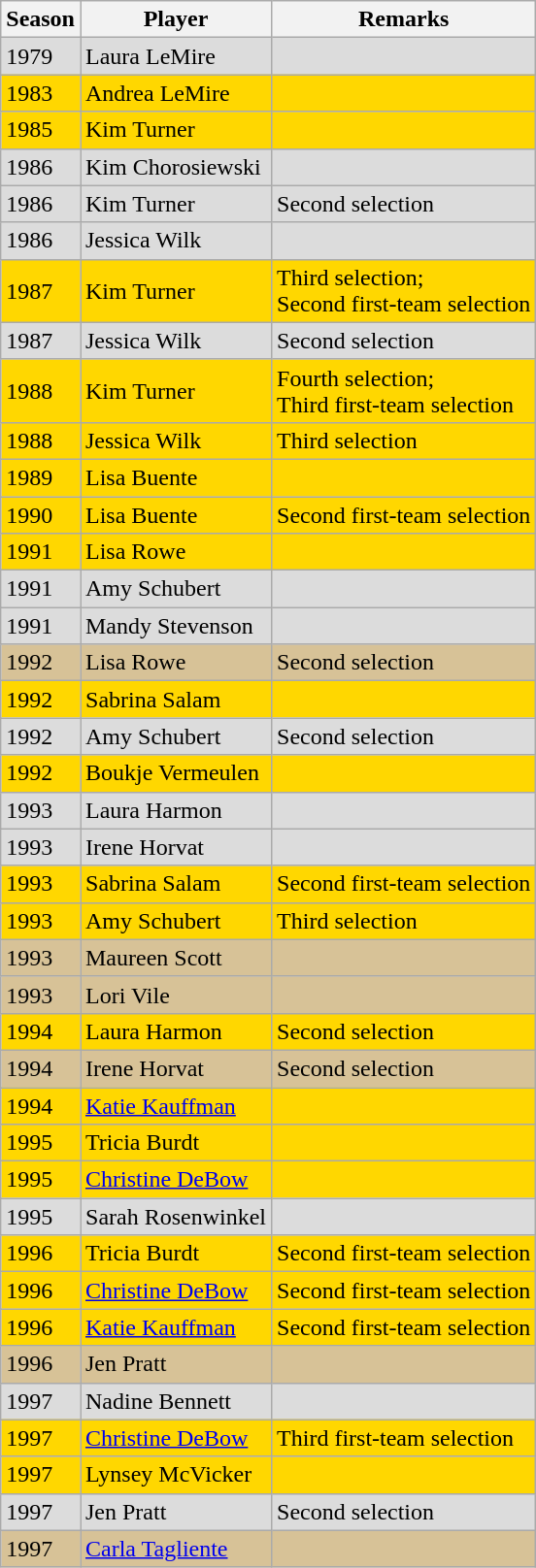<table class="wikitable">
<tr>
<th width=>Season</th>
<th width=>Player</th>
<th width=>Remarks</th>
</tr>
<tr align="left"  style="background: #dcdcdc;">
<td>1979</td>
<td>Laura LeMire</td>
<td></td>
</tr>
<tr align="left"  style="background: #FFD700;">
<td>1983</td>
<td>Andrea LeMire</td>
<td></td>
</tr>
<tr align="left"  style="background: #FFD700;">
<td>1985</td>
<td>Kim Turner</td>
<td></td>
</tr>
<tr align="left"  style="background: #dcdcdc;">
<td>1986</td>
<td>Kim Chorosiewski</td>
<td></td>
</tr>
<tr align="left"  style="background: #dcdcdc;">
<td>1986</td>
<td>Kim Turner</td>
<td>Second selection</td>
</tr>
<tr align="left"  style="background: #dcdcdc;">
<td>1986</td>
<td>Jessica Wilk</td>
<td></td>
</tr>
<tr align="left"  style="background: #FFD700;">
<td>1987</td>
<td>Kim Turner</td>
<td>Third selection; <br> Second first-team selection</td>
</tr>
<tr align="left"  style="background: #dcdcdc;">
<td>1987</td>
<td>Jessica Wilk</td>
<td>Second selection</td>
</tr>
<tr align="left"  style="background: #FFD700;">
<td>1988</td>
<td>Kim Turner</td>
<td>Fourth selection; <br> Third first-team selection</td>
</tr>
<tr align="left"  style="background: #FFD700;">
<td>1988</td>
<td>Jessica Wilk</td>
<td>Third selection</td>
</tr>
<tr align="left"  style="background: #FFD700;">
<td>1989</td>
<td>Lisa Buente</td>
<td></td>
</tr>
<tr align="left"  style="background: #FFD700;">
<td>1990</td>
<td>Lisa Buente</td>
<td>Second first-team selection</td>
</tr>
<tr align="left"  style="background: #FFD700;">
<td>1991</td>
<td>Lisa Rowe</td>
<td></td>
</tr>
<tr align="left"  style="background: #dcdcdc;">
<td>1991</td>
<td>Amy Schubert</td>
<td></td>
</tr>
<tr align="left"  style="background: #dcdcdc;">
<td>1991</td>
<td>Mandy Stevenson</td>
<td></td>
</tr>
<tr align="left"  style="background: #d7c297;">
<td>1992</td>
<td>Lisa Rowe</td>
<td>Second selection</td>
</tr>
<tr align="left"  style="background: #FFD700;">
<td>1992</td>
<td>Sabrina Salam</td>
<td></td>
</tr>
<tr align="left"  style="background: #dcdcdc;">
<td>1992</td>
<td>Amy Schubert</td>
<td>Second selection</td>
</tr>
<tr align="left"  style="background: #FFD700;">
<td>1992</td>
<td>Boukje Vermeulen</td>
<td></td>
</tr>
<tr align="left"  style="background: #dcdcdc;">
<td>1993</td>
<td>Laura Harmon</td>
<td></td>
</tr>
<tr align="left"  style="background: #dcdcdc;">
<td>1993</td>
<td>Irene Horvat</td>
<td></td>
</tr>
<tr align="left"  style="background: #FFD700;">
<td>1993</td>
<td>Sabrina Salam</td>
<td>Second first-team selection</td>
</tr>
<tr align="left"  style="background: #FFD700;">
<td>1993</td>
<td>Amy Schubert</td>
<td>Third selection</td>
</tr>
<tr align="left"  style="background: #d7c297;">
<td>1993</td>
<td>Maureen Scott</td>
<td></td>
</tr>
<tr align="left"  style="background: #d7c297;">
<td>1993</td>
<td>Lori Vile</td>
<td></td>
</tr>
<tr align="left"  style="background: #FFD700;">
<td>1994</td>
<td>Laura Harmon</td>
<td>Second selection</td>
</tr>
<tr align="left"  style="background: #d7c297;">
<td>1994</td>
<td>Irene Horvat</td>
<td>Second selection</td>
</tr>
<tr align="left"  style="background: #FFD700;">
<td>1994</td>
<td><a href='#'>Katie Kauffman</a></td>
<td></td>
</tr>
<tr align="left"  style="background: #FFD700;">
<td>1995</td>
<td>Tricia Burdt</td>
<td></td>
</tr>
<tr align="left"  style="background: #FFD700;">
<td>1995</td>
<td><a href='#'>Christine DeBow</a></td>
<td></td>
</tr>
<tr align="left"  style="background: #dcdcdc;">
<td>1995</td>
<td>Sarah Rosenwinkel</td>
<td></td>
</tr>
<tr align="left"  style="background: #FFD700;">
<td>1996</td>
<td>Tricia Burdt</td>
<td>Second first-team selection</td>
</tr>
<tr align="left"  style="background: #FFD700;">
<td>1996</td>
<td><a href='#'>Christine DeBow</a></td>
<td>Second first-team selection</td>
</tr>
<tr align="left"  style="background: #FFD700;">
<td>1996</td>
<td><a href='#'>Katie Kauffman</a></td>
<td>Second first-team selection</td>
</tr>
<tr align="left"  style="background: #d7c297;">
<td>1996</td>
<td>Jen Pratt</td>
<td></td>
</tr>
<tr align="left"  style="background: #dcdcdc;">
<td>1997</td>
<td>Nadine Bennett</td>
<td></td>
</tr>
<tr align="left"  style="background: #FFD700;">
<td>1997</td>
<td><a href='#'>Christine DeBow</a></td>
<td>Third first-team selection</td>
</tr>
<tr align="left"  style="background: #FFD700;">
<td>1997</td>
<td>Lynsey McVicker</td>
<td></td>
</tr>
<tr align="left"  style="background: #dcdcdc;">
<td>1997</td>
<td>Jen Pratt</td>
<td>Second selection</td>
</tr>
<tr align="left"  style="background: #d7c297;">
<td>1997</td>
<td><a href='#'>Carla Tagliente</a></td>
<td></td>
</tr>
</table>
